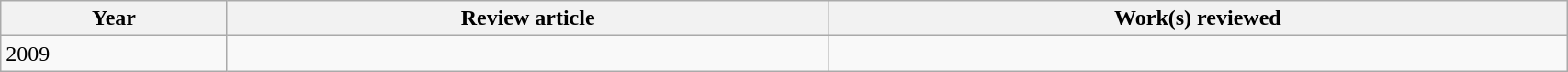<table class='wikitable sortable' width='90%'>
<tr>
<th>Year</th>
<th class='unsortable'>Review article</th>
<th class='unsortable'>Work(s) reviewed</th>
</tr>
<tr>
<td>2009</td>
<td></td>
<td></td>
</tr>
</table>
